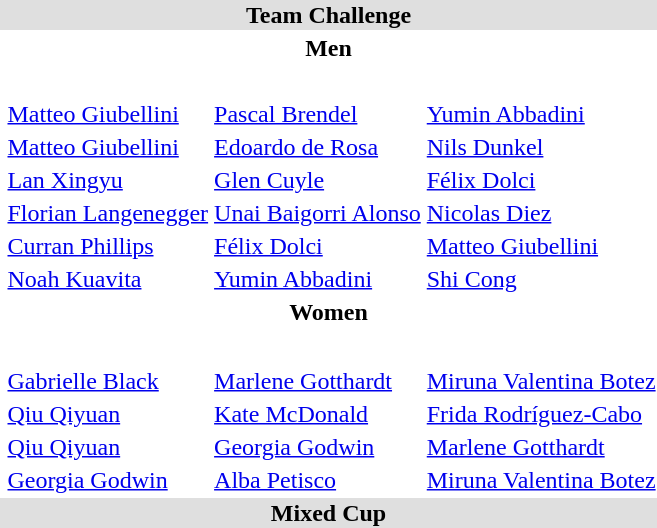<table>
<tr bgcolor="DFDFDF">
<td colspan="5" align="center"><strong>Team Challenge</strong></td>
</tr>
<tr>
<th colspan="4"><strong>Men</strong></th>
</tr>
<tr>
<td><br></td>
<td><br></td>
<td><br></td>
<td><br></td>
</tr>
<tr>
<td></td>
<td> <a href='#'>Matteo Giubellini</a></td>
<td> <a href='#'>Pascal Brendel</a></td>
<td> <a href='#'>Yumin Abbadini</a></td>
</tr>
<tr>
<td></td>
<td> <a href='#'>Matteo Giubellini</a></td>
<td> <a href='#'>Edoardo de Rosa</a></td>
<td> <a href='#'>Nils Dunkel</a></td>
</tr>
<tr>
<td></td>
<td> <a href='#'>Lan Xingyu</a></td>
<td> <a href='#'>Glen Cuyle</a></td>
<td> <a href='#'>Félix Dolci</a></td>
</tr>
<tr>
<td></td>
<td> <a href='#'>Florian Langenegger</a></td>
<td> <a href='#'>Unai Baigorri Alonso</a></td>
<td> <a href='#'>Nicolas Diez</a></td>
</tr>
<tr>
<td></td>
<td> <a href='#'>Curran Phillips</a></td>
<td> <a href='#'>Félix Dolci</a></td>
<td> <a href='#'>Matteo Giubellini</a></td>
</tr>
<tr>
<td></td>
<td> <a href='#'>Noah Kuavita</a></td>
<td> <a href='#'>Yumin Abbadini</a></td>
<td> <a href='#'>Shi Cong</a></td>
</tr>
<tr>
<th colspan="4"><strong>Women</strong></th>
</tr>
<tr>
</tr>
<tr>
<td><br></td>
<td><br></td>
<td><br></td>
<td><br></td>
</tr>
<tr>
<td></td>
<td> <a href='#'>Gabrielle Black</a></td>
<td> <a href='#'>Marlene Gotthardt</a></td>
<td> <a href='#'>Miruna Valentina Botez</a></td>
</tr>
<tr>
<td></td>
<td> <a href='#'>Qiu Qiyuan</a></td>
<td> <a href='#'>Kate McDonald</a></td>
<td> <a href='#'>Frida Rodríguez-Cabo</a></td>
</tr>
<tr>
<td></td>
<td> <a href='#'>Qiu Qiyuan</a></td>
<td> <a href='#'>Georgia Godwin</a></td>
<td> <a href='#'>Marlene Gotthardt</a></td>
</tr>
<tr>
<td></td>
<td> <a href='#'>Georgia Godwin</a></td>
<td> <a href='#'>Alba Petisco</a></td>
<td> <a href='#'>Miruna Valentina Botez</a></td>
</tr>
<tr bgcolor="DFDFDF">
<td colspan="5" align="center"><strong>Mixed Cup</strong></td>
</tr>
<tr>
<td><br></td>
<td><br></td>
<td><br></td>
<td><br></td>
</tr>
</table>
